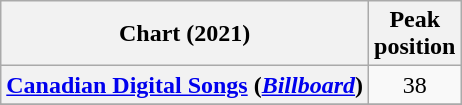<table class="wikitable sortable plainrowheaders" style="text-align:center">
<tr>
<th scope="col">Chart (2021)</th>
<th scope="col">Peak<br>position</th>
</tr>
<tr>
<th scope="row"><a href='#'>Canadian Digital Songs</a> (<a href='#'><em>Billboard</em></a>)</th>
<td>38</td>
</tr>
<tr>
</tr>
</table>
